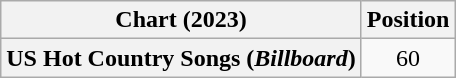<table class="wikitable plainrowheaders" style="text-align:center">
<tr>
<th scope="col">Chart (2023)</th>
<th scope="col">Position</th>
</tr>
<tr>
<th scope="row">US Hot Country Songs (<em>Billboard</em>)</th>
<td>60</td>
</tr>
</table>
